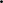<table display=presentation>
<tr>
<td></td>
<td></td>
<td></td>
<td></td>
</tr>
<tr>
<td></td>
<td></td>
<td></td>
<td></td>
</tr>
<tr>
<td></td>
<td></td>
<td></td>
<td></td>
</tr>
<tr>
<td></td>
<td></td>
<td></td>
<td></td>
</tr>
<tr>
<td></td>
<td></td>
<td></td>
<td></td>
</tr>
<tr>
<td></td>
<td></td>
<td></td>
<td></td>
</tr>
<tr>
<td></td>
<td>.</td>
</tr>
</table>
